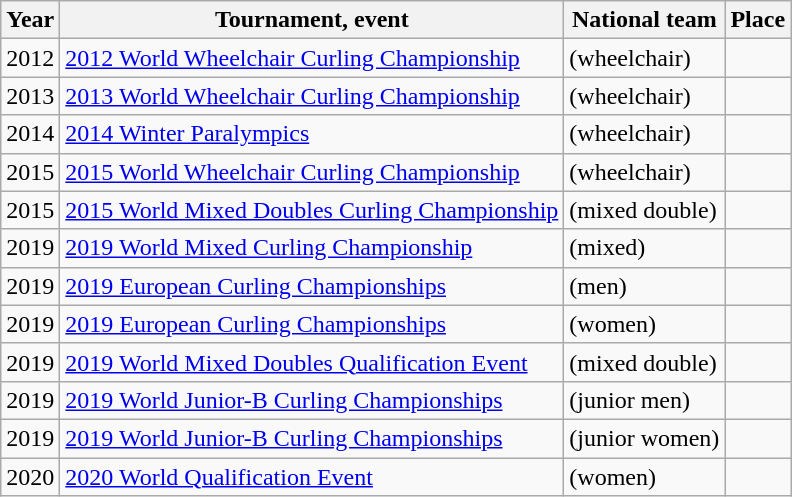<table class="wikitable">
<tr>
<th scope="col">Year</th>
<th scope="col">Tournament, event</th>
<th scope="col">National team</th>
<th scope="col">Place</th>
</tr>
<tr>
<td>2012</td>
<td><a href='#'>2012 World Wheelchair Curling Championship</a></td>
<td> (wheelchair)</td>
<td></td>
</tr>
<tr>
<td>2013</td>
<td><a href='#'>2013 World Wheelchair Curling Championship</a></td>
<td> (wheelchair)</td>
<td></td>
</tr>
<tr>
<td>2014</td>
<td><a href='#'>2014 Winter Paralympics</a></td>
<td> (wheelchair)</td>
<td></td>
</tr>
<tr>
<td>2015</td>
<td><a href='#'>2015 World Wheelchair Curling Championship</a></td>
<td> (wheelchair)</td>
<td></td>
</tr>
<tr>
<td>2015</td>
<td><a href='#'>2015 World Mixed Doubles Curling Championship</a></td>
<td> (mixed double)</td>
<td></td>
</tr>
<tr>
<td>2019</td>
<td><a href='#'>2019 World Mixed Curling Championship</a></td>
<td> (mixed)</td>
<td></td>
</tr>
<tr>
<td>2019</td>
<td><a href='#'>2019 European Curling Championships</a></td>
<td> (men)</td>
<td></td>
</tr>
<tr>
<td>2019</td>
<td><a href='#'>2019 European Curling Championships</a></td>
<td> (women)</td>
<td></td>
</tr>
<tr>
<td>2019</td>
<td><a href='#'>2019 World Mixed Doubles Qualification Event</a></td>
<td> (mixed double)</td>
<td></td>
</tr>
<tr>
<td>2019</td>
<td><a href='#'>2019 World Junior-B Curling Championships</a></td>
<td> (junior men)</td>
<td></td>
</tr>
<tr>
<td>2019</td>
<td><a href='#'>2019 World Junior-B Curling Championships</a></td>
<td> (junior women)</td>
<td></td>
</tr>
<tr>
<td>2020</td>
<td><a href='#'>2020 World Qualification Event</a></td>
<td> (women)</td>
<td></td>
</tr>
</table>
